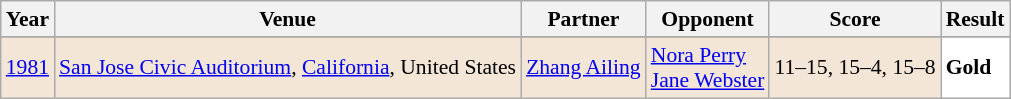<table class="sortable wikitable" style="font-size: 90%;">
<tr>
<th>Year</th>
<th>Venue</th>
<th>Partner</th>
<th>Opponent</th>
<th>Score</th>
<th>Result</th>
</tr>
<tr>
</tr>
<tr style="background:#F3E6D7">
<td align="center"><a href='#'>1981</a></td>
<td align="left"><a href='#'>San Jose Civic Auditorium</a>, <a href='#'>California</a>, United States</td>
<td align="left"> <a href='#'>Zhang Ailing</a></td>
<td align="left"> <a href='#'>Nora Perry</a> <br>  <a href='#'>Jane Webster</a></td>
<td align="left">11–15, 15–4, 15–8</td>
<td style="text-align:left; background:white"> <strong>Gold</strong></td>
</tr>
</table>
